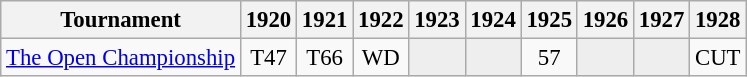<table class="wikitable" style="font-size:95%;text-align:center;">
<tr>
<th>Tournament</th>
<th>1920</th>
<th>1921</th>
<th>1922</th>
<th>1923</th>
<th>1924</th>
<th>1925</th>
<th>1926</th>
<th>1927</th>
<th>1928</th>
</tr>
<tr>
<td align=left><a href='#'>The Open Championship</a></td>
<td>T47</td>
<td>T66</td>
<td>WD</td>
<td style="background:#eeeeee;"></td>
<td style="background:#eeeeee;"></td>
<td>57</td>
<td style="background:#eeeeee;"></td>
<td style="background:#eeeeee;"></td>
<td>CUT</td>
</tr>
</table>
